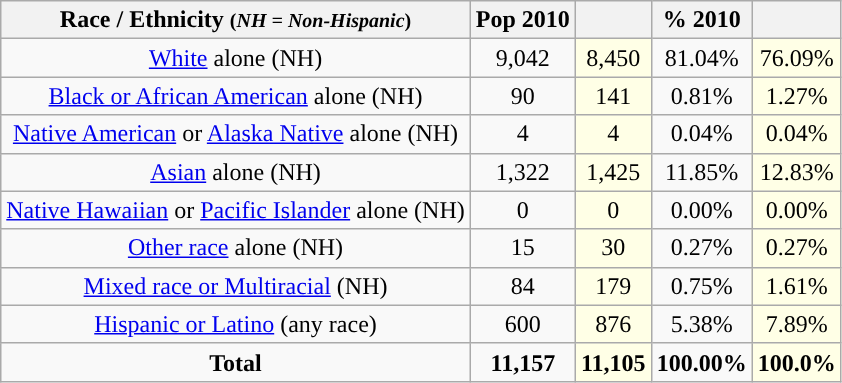<table class="wikitable" style="text-align:center;">
<tr>
<th>Race / Ethnicity <small>(<em>NH = Non-Hispanic</em>)</small></th>
<th>Pop 2010</th>
<th></th>
<th>% 2010</th>
<th></th>
</tr>
<tr>
<td><a href='#'>White</a> alone (NH)</td>
<td>9,042</td>
<td style='background: #ffffe6;'>8,450</td>
<td>81.04%</td>
<td style='background: #ffffe6;'>76.09%</td>
</tr>
<tr>
<td><a href='#'>Black or African American</a> alone (NH)</td>
<td>90</td>
<td style='background: #ffffe6;'>141</td>
<td>0.81%</td>
<td style='background: #ffffe6;'>1.27%</td>
</tr>
<tr>
<td><a href='#'>Native American</a> or <a href='#'>Alaska Native</a> alone (NH)</td>
<td>4</td>
<td style='background: #ffffe6;'>4</td>
<td>0.04%</td>
<td style='background: #ffffe6;'>0.04%</td>
</tr>
<tr>
<td><a href='#'>Asian</a> alone (NH)</td>
<td>1,322</td>
<td style='background: #ffffe6;'>1,425</td>
<td>11.85%</td>
<td style='background: #ffffe6;'>12.83%</td>
</tr>
<tr>
<td><a href='#'>Native Hawaiian</a> or <a href='#'>Pacific Islander</a> alone (NH)</td>
<td>0</td>
<td style='background: #ffffe6;'>0</td>
<td>0.00%</td>
<td style='background: #ffffe6;'>0.00%</td>
</tr>
<tr>
<td><a href='#'>Other race</a> alone (NH)</td>
<td>15</td>
<td style='background: #ffffe6;'>30</td>
<td>0.27%</td>
<td style='background: #ffffe6;'>0.27%</td>
</tr>
<tr>
<td><a href='#'>Mixed race or Multiracial</a> (NH)</td>
<td>84</td>
<td style='background: #ffffe6;'>179</td>
<td>0.75%</td>
<td style='background: #ffffe6;'>1.61%</td>
</tr>
<tr>
<td><a href='#'>Hispanic or Latino</a> (any race)</td>
<td>600</td>
<td style='background: #ffffe6;'>876</td>
<td>5.38%</td>
<td style='background: #ffffe6;'>7.89%</td>
</tr>
<tr>
<td><strong>Total</strong></td>
<td><strong>11,157</strong></td>
<td style='background: #ffffe6;'><strong>11,105</strong></td>
<td><strong>100.00%</strong></td>
<td style='background: #ffffe6;'><strong>100.0%</strong></td>
</tr>
</table>
